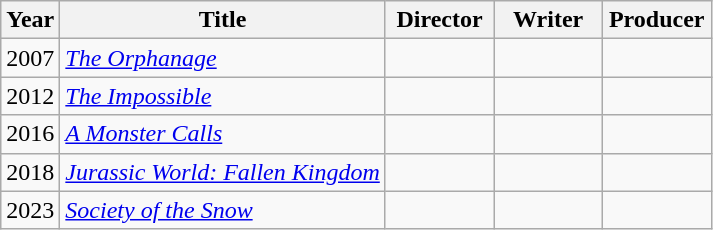<table class="wikitable">
<tr>
<th>Year</th>
<th>Title</th>
<th width=65>Director</th>
<th width=65>Writer</th>
<th width=65>Producer</th>
</tr>
<tr>
<td>2007</td>
<td><em><a href='#'>The Orphanage</a></em></td>
<td></td>
<td></td>
<td></td>
</tr>
<tr>
<td>2012</td>
<td><em><a href='#'>The Impossible</a></em></td>
<td></td>
<td></td>
<td></td>
</tr>
<tr>
<td>2016</td>
<td><em><a href='#'>A Monster Calls</a></em></td>
<td></td>
<td></td>
<td></td>
</tr>
<tr>
<td>2018</td>
<td><em><a href='#'>Jurassic World: Fallen Kingdom</a></em></td>
<td></td>
<td></td>
<td></td>
</tr>
<tr>
<td>2023</td>
<td><em><a href='#'>Society of the Snow</a></em></td>
<td></td>
<td></td>
<td></td>
</tr>
</table>
